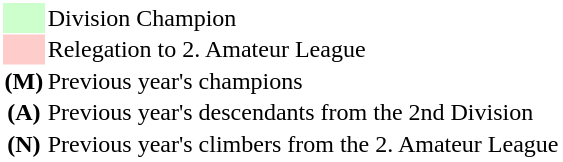<table style="border: 1px solid #ffffff; background-color: #ffffff" cellspacing="1" cellpadding="1">
<tr>
<td bgcolor="#ccffcc" width="20"></td>
<td>Division Champion</td>
</tr>
<tr>
<td bgcolor="#ffcccc"></td>
<td>Relegation to 2. Amateur League</td>
</tr>
<tr>
<th>(M)</th>
<td>Previous year's champions</td>
</tr>
<tr>
<th>(A)</th>
<td>Previous year's descendants from the 2nd Division</td>
</tr>
<tr>
<th>(N)</th>
<td>Previous year's climbers from the 2. Amateur League</td>
</tr>
</table>
